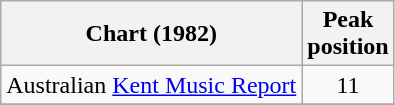<table class="wikitable sortable">
<tr>
<th>Chart (1982)</th>
<th>Peak<br>position</th>
</tr>
<tr>
<td>Australian <a href='#'>Kent Music Report</a></td>
<td style="text-align:center;">11</td>
</tr>
<tr>
</tr>
</table>
